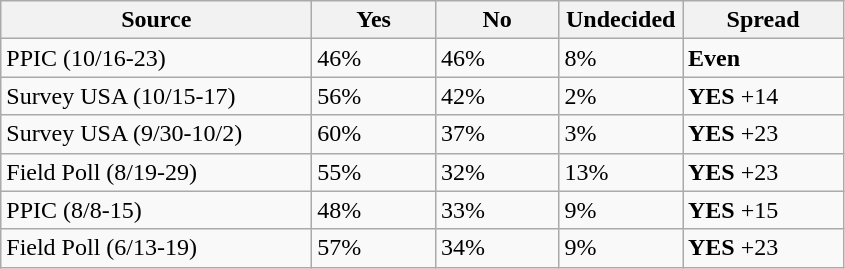<table class="wikitable">
<tr>
<th width="200">Source</th>
<th width="75">Yes</th>
<th width="75">No</th>
<th width="75">Undecided</th>
<th width="100">Spread</th>
</tr>
<tr>
<td>PPIC (10/16-23)</td>
<td>46%</td>
<td>46%</td>
<td>8%</td>
<td><strong>Even</strong></td>
</tr>
<tr>
<td>Survey USA (10/15-17)</td>
<td>56%</td>
<td>42%</td>
<td>2%</td>
<td><strong>YES </strong>+14</td>
</tr>
<tr>
<td>Survey USA (9/30-10/2)</td>
<td>60%</td>
<td>37%</td>
<td>3%</td>
<td><strong>YES </strong>+23</td>
</tr>
<tr>
<td>Field Poll (8/19-29)</td>
<td>55%</td>
<td>32%</td>
<td>13%</td>
<td><strong>YES </strong>+23</td>
</tr>
<tr>
<td>PPIC (8/8-15)</td>
<td>48%</td>
<td>33%</td>
<td>9%</td>
<td><strong>YES </strong>+15</td>
</tr>
<tr>
<td>Field Poll (6/13-19)</td>
<td>57%</td>
<td>34%</td>
<td>9%</td>
<td><strong>YES</strong> +23</td>
</tr>
</table>
